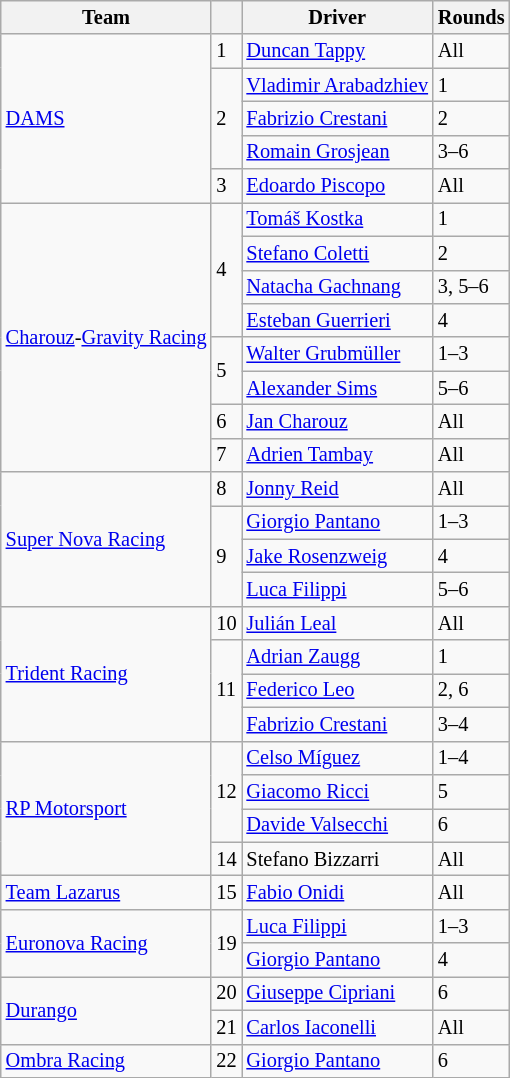<table class="wikitable" style="font-size: 85%">
<tr>
<th>Team</th>
<th></th>
<th>Driver</th>
<th>Rounds</th>
</tr>
<tr>
<td rowspan=5> <a href='#'>DAMS</a></td>
<td>1</td>
<td> <a href='#'>Duncan Tappy</a></td>
<td>All</td>
</tr>
<tr>
<td rowspan=3>2</td>
<td nowrap> <a href='#'>Vladimir Arabadzhiev</a></td>
<td>1</td>
</tr>
<tr>
<td> <a href='#'>Fabrizio Crestani</a></td>
<td>2</td>
</tr>
<tr>
<td> <a href='#'>Romain Grosjean</a></td>
<td>3–6</td>
</tr>
<tr>
<td>3</td>
<td> <a href='#'>Edoardo Piscopo</a></td>
<td>All</td>
</tr>
<tr>
<td rowspan=8 nowrap> <a href='#'>Charouz</a>-<a href='#'>Gravity Racing</a></td>
<td rowspan=4>4</td>
<td> <a href='#'>Tomáš Kostka</a></td>
<td>1</td>
</tr>
<tr>
<td> <a href='#'>Stefano Coletti</a></td>
<td>2</td>
</tr>
<tr>
<td> <a href='#'>Natacha Gachnang</a></td>
<td>3, 5–6</td>
</tr>
<tr>
<td> <a href='#'>Esteban Guerrieri</a></td>
<td>4</td>
</tr>
<tr>
<td rowspan=2>5</td>
<td> <a href='#'>Walter Grubmüller</a></td>
<td>1–3</td>
</tr>
<tr>
<td> <a href='#'>Alexander Sims</a></td>
<td>5–6</td>
</tr>
<tr>
<td>6</td>
<td> <a href='#'>Jan Charouz</a></td>
<td>All</td>
</tr>
<tr>
<td>7</td>
<td> <a href='#'>Adrien Tambay</a></td>
<td>All</td>
</tr>
<tr>
<td rowspan=4> <a href='#'>Super Nova Racing</a></td>
<td>8</td>
<td> <a href='#'>Jonny Reid</a></td>
<td>All</td>
</tr>
<tr>
<td rowspan=3>9</td>
<td> <a href='#'>Giorgio Pantano</a></td>
<td>1–3</td>
</tr>
<tr>
<td> <a href='#'>Jake Rosenzweig</a></td>
<td>4</td>
</tr>
<tr>
<td> <a href='#'>Luca Filippi</a></td>
<td>5–6</td>
</tr>
<tr>
<td rowspan=4> <a href='#'>Trident Racing</a></td>
<td>10</td>
<td> <a href='#'>Julián Leal</a></td>
<td>All</td>
</tr>
<tr>
<td rowspan=3>11</td>
<td> <a href='#'>Adrian Zaugg</a></td>
<td>1</td>
</tr>
<tr>
<td> <a href='#'>Federico Leo</a></td>
<td>2, 6</td>
</tr>
<tr>
<td> <a href='#'>Fabrizio Crestani</a></td>
<td>3–4</td>
</tr>
<tr>
<td rowspan=4> <a href='#'>RP Motorsport</a></td>
<td rowspan=3>12</td>
<td> <a href='#'>Celso Míguez</a></td>
<td>1–4</td>
</tr>
<tr>
<td> <a href='#'>Giacomo Ricci</a></td>
<td>5</td>
</tr>
<tr>
<td> <a href='#'>Davide Valsecchi</a></td>
<td>6</td>
</tr>
<tr>
<td>14</td>
<td> Stefano Bizzarri</td>
<td>All</td>
</tr>
<tr>
<td> <a href='#'>Team Lazarus</a></td>
<td>15</td>
<td> <a href='#'>Fabio Onidi</a></td>
<td>All</td>
</tr>
<tr>
<td rowspan=2> <a href='#'>Euronova Racing</a></td>
<td rowspan=2>19</td>
<td> <a href='#'>Luca Filippi</a></td>
<td>1–3</td>
</tr>
<tr>
<td> <a href='#'>Giorgio Pantano</a></td>
<td>4</td>
</tr>
<tr>
<td rowspan=2> <a href='#'>Durango</a></td>
<td>20</td>
<td> <a href='#'>Giuseppe Cipriani</a></td>
<td>6</td>
</tr>
<tr>
<td>21</td>
<td> <a href='#'>Carlos Iaconelli</a></td>
<td>All</td>
</tr>
<tr>
<td> <a href='#'>Ombra Racing</a></td>
<td>22</td>
<td> <a href='#'>Giorgio Pantano</a></td>
<td>6</td>
</tr>
</table>
